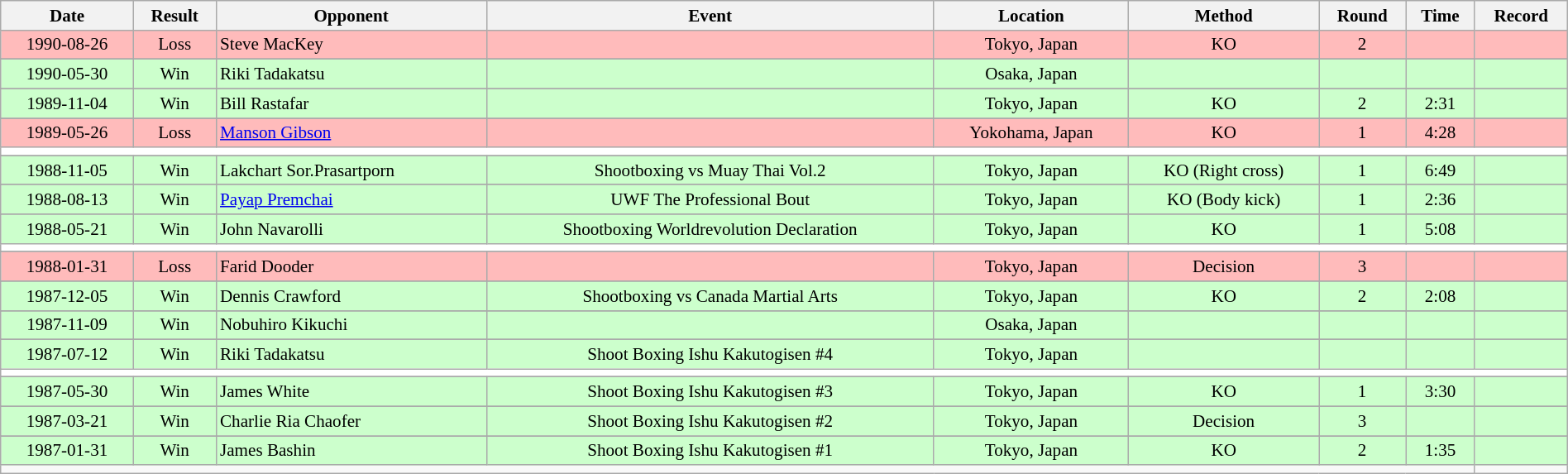<table class="wikitable" style="width:100%; font-size:88%;">
<tr>
<th>Date</th>
<th>Result</th>
<th>Opponent</th>
<th>Event</th>
<th>Location</th>
<th>Method</th>
<th>Round</th>
<th>Time</th>
<th>Record</th>
</tr>
<tr style="text-align:center; background:#fbb;">
<td>1990-08-26</td>
<td>Loss</td>
<td align=left> Steve MacKey</td>
<td></td>
<td>Tokyo, Japan</td>
<td>KO</td>
<td>2</td>
<td></td>
<td></td>
</tr>
<tr>
</tr>
<tr style="text-align:center; background:#cfc;">
<td>1990-05-30</td>
<td>Win</td>
<td align=left> Riki Tadakatsu</td>
<td></td>
<td>Osaka, Japan</td>
<td></td>
<td></td>
<td></td>
<td></td>
</tr>
<tr>
</tr>
<tr style="text-align:center; background:#cfc;">
<td>1989-11-04</td>
<td>Win</td>
<td align=left> Bill Rastafar</td>
<td></td>
<td>Tokyo, Japan</td>
<td>KO</td>
<td>2</td>
<td>2:31</td>
<td></td>
</tr>
<tr>
</tr>
<tr style="text-align:center; background:#fbb;">
<td>1989-05-26</td>
<td>Loss</td>
<td align=left> <a href='#'>Manson Gibson</a></td>
<td></td>
<td>Yokohama, Japan</td>
<td>KO</td>
<td>1</td>
<td>4:28</td>
<td></td>
</tr>
<tr>
<th style=background:white colspan=9></th>
</tr>
<tr>
</tr>
<tr style="text-align:center; background:#cfc;">
<td>1988-11-05</td>
<td>Win</td>
<td align=left> Lakchart Sor.Prasartporn</td>
<td>Shootboxing vs Muay Thai Vol.2</td>
<td>Tokyo, Japan</td>
<td>KO (Right cross)</td>
<td>1</td>
<td>6:49</td>
<td></td>
</tr>
<tr>
</tr>
<tr style="text-align:center; background:#cfc;">
<td>1988-08-13</td>
<td>Win</td>
<td align=left> <a href='#'>Payap Premchai</a></td>
<td>UWF The Professional Bout</td>
<td>Tokyo, Japan</td>
<td>KO (Body kick)</td>
<td>1</td>
<td>2:36</td>
<td></td>
</tr>
<tr>
</tr>
<tr style="text-align:center; background:#cfc;">
<td>1988-05-21</td>
<td>Win</td>
<td align=left> John Navarolli</td>
<td>Shootboxing Worldrevolution Declaration</td>
<td>Tokyo, Japan</td>
<td>KO</td>
<td>1</td>
<td>5:08</td>
<td></td>
</tr>
<tr>
<th style=background:white colspan=9></th>
</tr>
<tr>
</tr>
<tr style="text-align:center; background:#fbb;">
<td>1988-01-31</td>
<td>Loss</td>
<td align=left> Farid Dooder</td>
<td></td>
<td>Tokyo, Japan</td>
<td>Decision</td>
<td>3</td>
<td></td>
<td></td>
</tr>
<tr>
</tr>
<tr style="text-align:center; background:#cfc;">
<td>1987-12-05</td>
<td>Win</td>
<td align=left> Dennis Crawford</td>
<td>Shootboxing vs Canada Martial Arts</td>
<td>Tokyo, Japan</td>
<td>KO</td>
<td>2</td>
<td>2:08</td>
<td></td>
</tr>
<tr>
</tr>
<tr style="text-align:center; background:#cfc;">
<td>1987-11-09</td>
<td>Win</td>
<td align=left> Nobuhiro Kikuchi</td>
<td></td>
<td>Osaka, Japan</td>
<td></td>
<td></td>
<td></td>
<td></td>
</tr>
<tr>
</tr>
<tr style="text-align:center; background:#cfc;">
<td>1987-07-12</td>
<td>Win</td>
<td align=left> Riki Tadakatsu</td>
<td>Shoot Boxing Ishu Kakutogisen #4</td>
<td>Tokyo, Japan</td>
<td></td>
<td></td>
<td></td>
<td></td>
</tr>
<tr>
<th style=background:white colspan=9></th>
</tr>
<tr>
</tr>
<tr style="text-align:center; background:#cfc;">
<td>1987-05-30</td>
<td>Win</td>
<td align=left> James White</td>
<td>Shoot Boxing Ishu Kakutogisen #3</td>
<td>Tokyo, Japan</td>
<td>KO</td>
<td>1</td>
<td>3:30</td>
<td></td>
</tr>
<tr>
</tr>
<tr style="text-align:center; background:#cfc;">
<td>1987-03-21</td>
<td>Win</td>
<td align=left> Charlie Ria Chaofer</td>
<td>Shoot Boxing Ishu Kakutogisen #2</td>
<td>Tokyo, Japan</td>
<td>Decision</td>
<td>3</td>
<td></td>
<td></td>
</tr>
<tr>
</tr>
<tr style="text-align:center; background:#cfc;">
<td>1987-01-31</td>
<td>Win</td>
<td align=left> James Bashin</td>
<td>Shoot Boxing Ishu Kakutogisen #1</td>
<td>Tokyo, Japan</td>
<td>KO</td>
<td>2</td>
<td>1:35</td>
<td></td>
</tr>
<tr>
<td colspan=8></td>
</tr>
</table>
